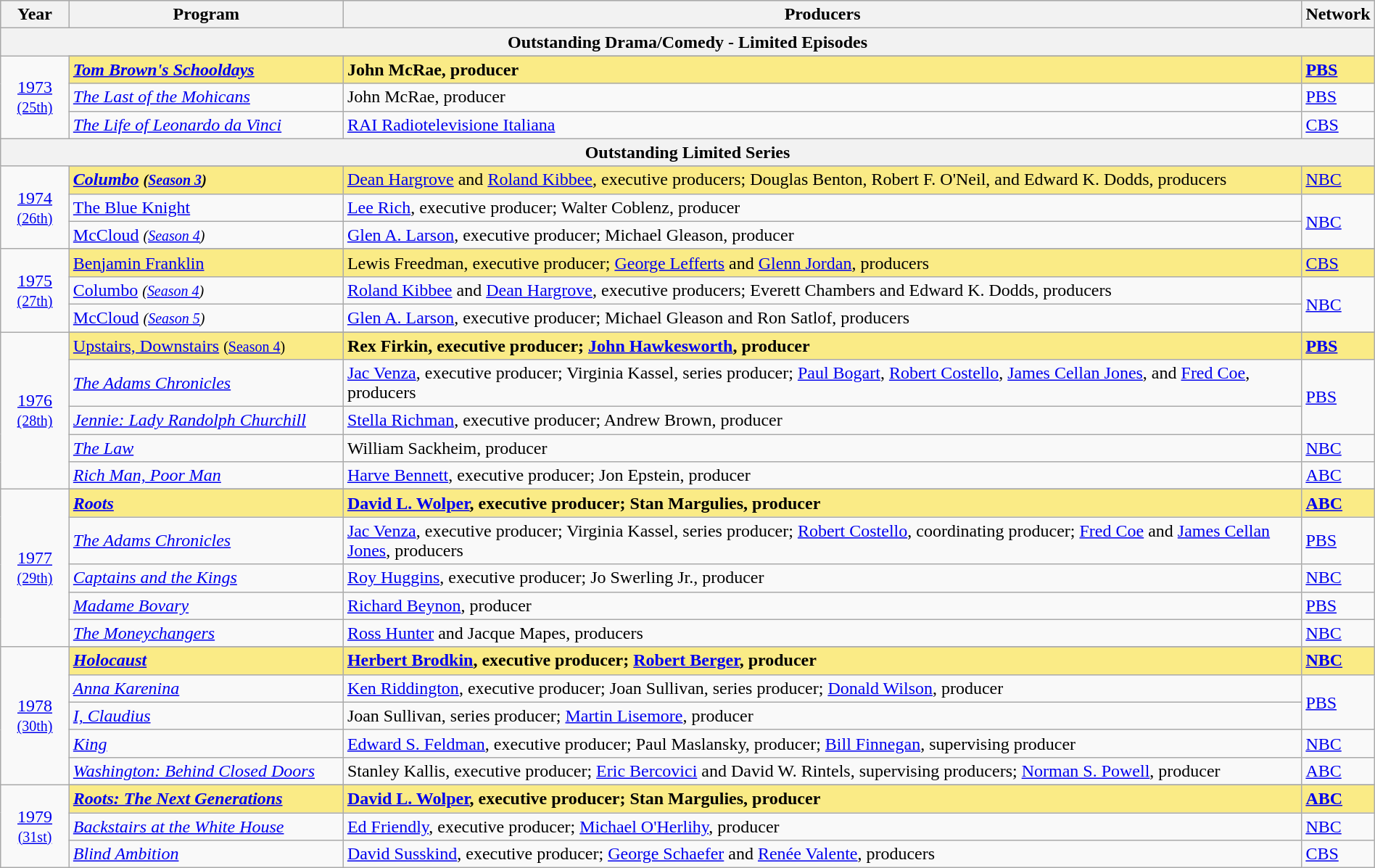<table class="wikitable" style="width:100%">
<tr bgcolor="#bebebe">
<th width="5%">Year</th>
<th width="20%">Program</th>
<th width="70%">Producers</th>
<th width="5%">Network</th>
</tr>
<tr>
<th colspan="4">Outstanding Drama/Comedy - Limited Episodes</th>
</tr>
<tr>
<td rowspan="4" style="text-align:center"><a href='#'>1973</a><br><small><a href='#'>(25th)</a></small><br></td>
</tr>
<tr style="background:#FAEB86">
<td><strong><em><a href='#'>Tom Brown's Schooldays</a></em></strong></td>
<td><strong>John McRae, producer</strong></td>
<td><strong><a href='#'>PBS</a></strong></td>
</tr>
<tr>
<td><em><a href='#'>The Last of the Mohicans</a></em></td>
<td>John McRae, producer</td>
<td><a href='#'>PBS</a></td>
</tr>
<tr>
<td><em><a href='#'>The Life of Leonardo da Vinci</a></em></td>
<td><a href='#'>RAI Radiotelevisione Italiana</a></td>
<td><a href='#'>CBS</a></td>
</tr>
<tr>
<th colspan="4">Outstanding Limited Series</th>
</tr>
<tr>
<td rowspan="4" style="text-align:center"><a href='#'>1974</a><br><small><a href='#'>(26th)</a></small><br></td>
</tr>
<tr style="background:#FAEB86">
<td><strong><em><a href='#'>Columbo</a><em> <small>(<a href='#'>Season 3</a>)</small><strong></td>
<td></strong><a href='#'>Dean Hargrove</a> and <a href='#'>Roland Kibbee</a>, executive producers; Douglas Benton, Robert F. O'Neil, and Edward K. Dodds, producers<strong></td>
<td></strong><a href='#'>NBC</a><strong></td>
</tr>
<tr>
<td></em><a href='#'>The Blue Knight</a><em></td>
<td><a href='#'>Lee Rich</a>, executive producer; Walter Coblenz, producer</td>
<td rowspan=2><a href='#'>NBC</a></td>
</tr>
<tr>
<td></em><a href='#'>McCloud</a><em> <small>(<a href='#'>Season 4</a>)</small></td>
<td><a href='#'>Glen A. Larson</a>, executive producer; Michael Gleason, producer</td>
</tr>
<tr>
<td rowspan="4" style="text-align:center"><a href='#'>1975</a><br><small><a href='#'>(27th)</a></small><br></td>
</tr>
<tr style="background:#FAEB86">
<td></em></strong><a href='#'>Benjamin Franklin</a><strong><em></td>
<td></strong>Lewis Freedman, executive producer; <a href='#'>George Lefferts</a> and <a href='#'>Glenn Jordan</a>, producers<strong></td>
<td></strong><a href='#'>CBS</a><strong></td>
</tr>
<tr>
<td></em><a href='#'>Columbo</a><em> <small>(<a href='#'>Season 4</a>)</small></td>
<td><a href='#'>Roland Kibbee</a> and <a href='#'>Dean Hargrove</a>, executive producers; Everett Chambers and Edward K. Dodds, producers</td>
<td rowspan=2><a href='#'>NBC</a></td>
</tr>
<tr>
<td></em><a href='#'>McCloud</a><em> <small>(<a href='#'>Season 5</a>)</small></td>
<td><a href='#'>Glen A. Larson</a>, executive producer; Michael Gleason and Ron Satlof, producers</td>
</tr>
<tr>
<td rowspan="6" style="text-align:center"><a href='#'>1976</a><br><small><a href='#'>(28th)</a></small><br></td>
</tr>
<tr style="background:#FAEB86">
<td></em></strong><a href='#'>Upstairs, Downstairs</a></em> <small>(<a href='#'>Season 4</a>)</small></strong></td>
<td><strong>Rex Firkin, executive producer; <a href='#'>John Hawkesworth</a>, producer</strong></td>
<td><strong><a href='#'>PBS</a></strong></td>
</tr>
<tr>
<td><em><a href='#'>The Adams Chronicles</a></em></td>
<td><a href='#'>Jac Venza</a>, executive producer; Virginia Kassel, series producer; <a href='#'>Paul Bogart</a>, <a href='#'>Robert Costello</a>, <a href='#'>James Cellan Jones</a>, and <a href='#'>Fred Coe</a>, producers</td>
<td rowspan=2><a href='#'>PBS</a></td>
</tr>
<tr>
<td><em><a href='#'>Jennie: Lady Randolph Churchill</a></em></td>
<td><a href='#'>Stella Richman</a>, executive producer; Andrew Brown, producer</td>
</tr>
<tr>
<td><em><a href='#'>The Law</a></em></td>
<td>William Sackheim, producer</td>
<td><a href='#'>NBC</a></td>
</tr>
<tr>
<td><em><a href='#'>Rich Man, Poor Man</a></em></td>
<td><a href='#'>Harve Bennett</a>, executive producer; Jon Epstein, producer</td>
<td><a href='#'>ABC</a></td>
</tr>
<tr>
<td rowspan="6" style="text-align:center"><a href='#'>1977</a><br><small><a href='#'>(29th)</a></small><br></td>
</tr>
<tr style="background:#FAEB86">
<td><strong><em><a href='#'>Roots</a></em></strong></td>
<td><strong><a href='#'>David L. Wolper</a>, executive producer; Stan Margulies, producer</strong></td>
<td><strong><a href='#'>ABC</a></strong></td>
</tr>
<tr>
<td><em><a href='#'>The Adams Chronicles</a></em></td>
<td><a href='#'>Jac Venza</a>, executive producer; Virginia Kassel, series producer; <a href='#'>Robert Costello</a>, coordinating producer; <a href='#'>Fred Coe</a> and <a href='#'>James Cellan Jones</a>, producers</td>
<td><a href='#'>PBS</a></td>
</tr>
<tr>
<td><em><a href='#'>Captains and the Kings</a></em></td>
<td><a href='#'>Roy Huggins</a>, executive producer; Jo Swerling Jr., producer</td>
<td><a href='#'>NBC</a></td>
</tr>
<tr>
<td><em><a href='#'>Madame Bovary</a></em></td>
<td><a href='#'>Richard Beynon</a>, producer</td>
<td><a href='#'>PBS</a></td>
</tr>
<tr>
<td><em><a href='#'>The Moneychangers</a></em></td>
<td><a href='#'>Ross Hunter</a> and Jacque Mapes, producers</td>
<td><a href='#'>NBC</a></td>
</tr>
<tr>
<td rowspan="6" style="text-align:center"><a href='#'>1978</a><br><small><a href='#'>(30th)</a></small><br></td>
</tr>
<tr style="background:#FAEB86">
<td><strong><em><a href='#'>Holocaust</a></em></strong></td>
<td><strong><a href='#'>Herbert Brodkin</a>, executive producer; <a href='#'>Robert Berger</a>, producer</strong></td>
<td><strong><a href='#'>NBC</a></strong></td>
</tr>
<tr>
<td><em><a href='#'>Anna Karenina</a></em></td>
<td><a href='#'>Ken Riddington</a>, executive producer; Joan Sullivan, series producer; <a href='#'>Donald Wilson</a>, producer</td>
<td rowspan=2><a href='#'>PBS</a></td>
</tr>
<tr>
<td><em><a href='#'>I, Claudius</a></em></td>
<td>Joan Sullivan, series producer; <a href='#'>Martin Lisemore</a>, producer</td>
</tr>
<tr>
<td><em><a href='#'>King</a></em></td>
<td><a href='#'>Edward S. Feldman</a>, executive producer; Paul Maslansky, producer; <a href='#'>Bill Finnegan</a>, supervising producer</td>
<td><a href='#'>NBC</a></td>
</tr>
<tr>
<td><em><a href='#'>Washington: Behind Closed Doors</a></em></td>
<td>Stanley Kallis, executive producer; <a href='#'>Eric Bercovici</a> and David W. Rintels, supervising producers; <a href='#'>Norman S. Powell</a>, producer</td>
<td><a href='#'>ABC</a></td>
</tr>
<tr>
<td rowspan="4" style="text-align:center"><a href='#'>1979</a><br><small><a href='#'>(31st)</a></small><br></td>
</tr>
<tr style="background:#FAEB86">
<td><strong><em><a href='#'>Roots: The Next Generations</a></em></strong></td>
<td><strong><a href='#'>David L. Wolper</a>, executive producer; Stan Margulies, producer</strong></td>
<td><strong><a href='#'>ABC</a></strong></td>
</tr>
<tr>
<td><em><a href='#'>Backstairs at the White House</a></em></td>
<td><a href='#'>Ed Friendly</a>, executive producer; <a href='#'>Michael O'Herlihy</a>, producer</td>
<td><a href='#'>NBC</a></td>
</tr>
<tr>
<td><em><a href='#'>Blind Ambition</a></em></td>
<td><a href='#'>David Susskind</a>, executive producer; <a href='#'>George Schaefer</a> and <a href='#'>Renée Valente</a>, producers</td>
<td><a href='#'>CBS</a></td>
</tr>
</table>
